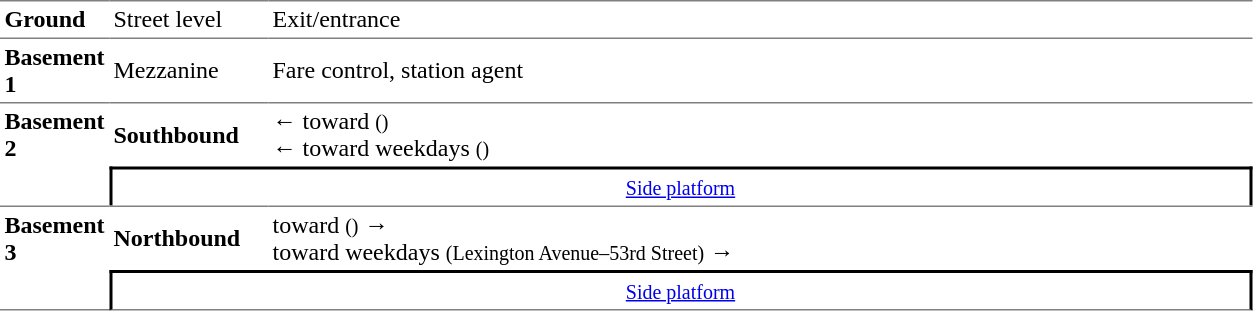<table table border=0 cellspacing=0 cellpadding=3>
<tr>
<td style="border-top:solid 1px gray;" width=50><strong>Ground</strong></td>
<td style="border-top:solid 1px gray;" width=100>Street level</td>
<td style="border-top:solid 1px gray;" width=650>Exit/entrance</td>
</tr>
<tr>
<td style="border-top:solid 1px gray;"><strong>Basement 1</strong></td>
<td style="border-top:solid 1px gray;">Mezzanine</td>
<td style="border-top:solid 1px gray;">Fare control, station agent</td>
</tr>
<tr>
<td style="border-top:solid 1px gray;" rowspan=2 valign=top><strong>Basement 2</strong></td>
<td style="border-top:solid 1px gray;"><strong>Southbound</strong></td>
<td style="border-top:solid 1px gray;">←  toward  <small>()</small><br>←  toward  weekdays <small>()</small></td>
</tr>
<tr>
<td style="border-top:solid 2px black;border-right:solid 2px black;border-left:solid 2px black;text-align:center;" colspan=2><small><a href='#'>Side platform</a></small></td>
</tr>
<tr>
<td style="border-top:solid 1px gray;border-bottom:solid 1px gray;" rowspan=2 valign=top><strong>Basement 3</strong></td>
<td style="border-top:solid 1px gray;"><strong>Northbound</strong></td>
<td style="border-top:solid 1px gray;">  toward  <small>()</small> →<br>  toward  weekdays <small>(Lexington Avenue–53rd Street)</small> →</td>
</tr>
<tr>
<td style="border-bottom:solid 1px gray;border-top:solid 2px black;border-right:solid 2px black;border-left:solid 2px black;text-align:center;" colspan=2><small><a href='#'>Side platform</a></small></td>
</tr>
</table>
